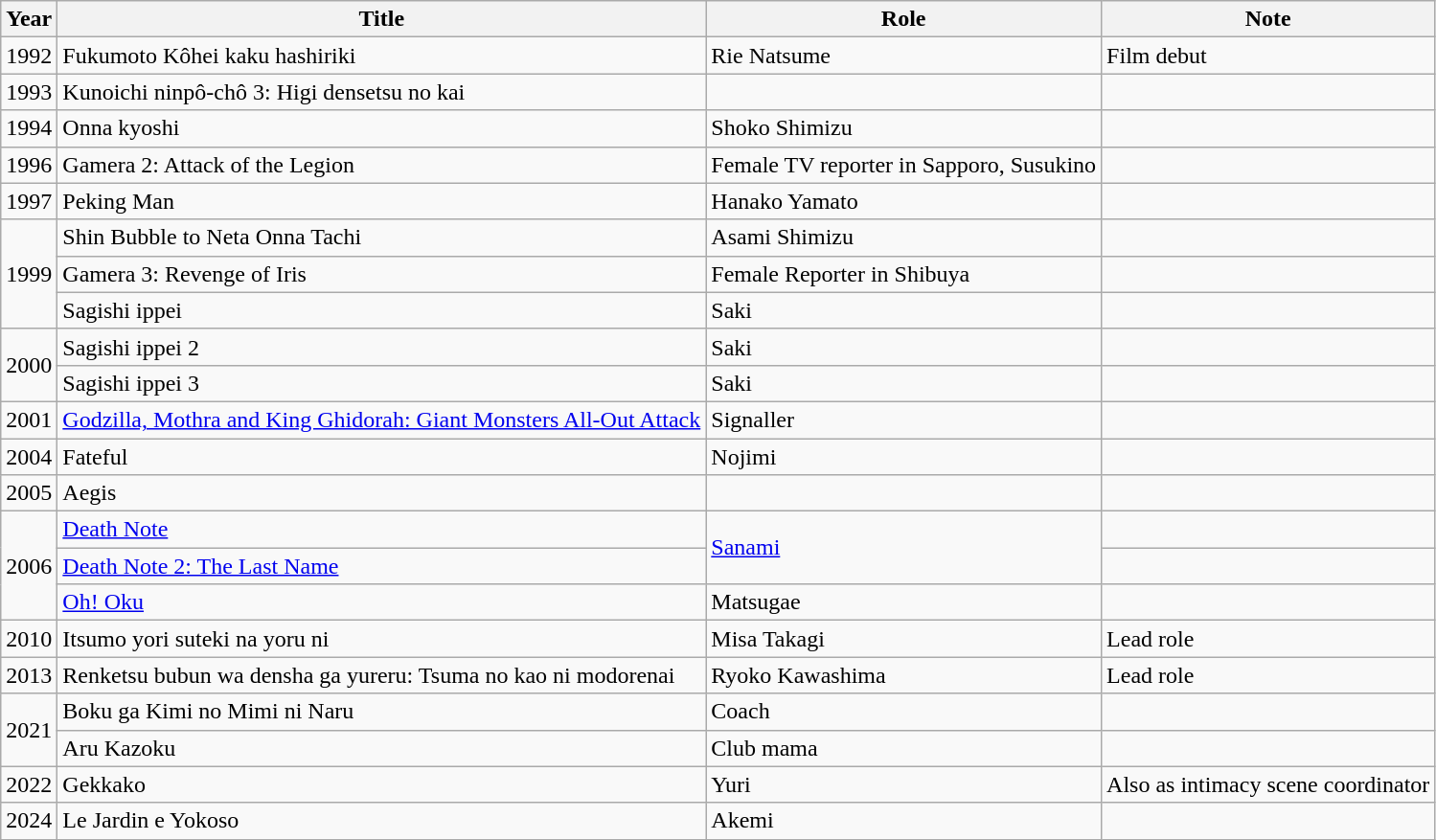<table class="wikitable sortable">
<tr>
<th>Year</th>
<th>Title</th>
<th>Role</th>
<th>Note</th>
</tr>
<tr>
<td>1992</td>
<td>Fukumoto Kôhei kaku hashiriki</td>
<td>Rie Natsume</td>
<td>Film debut</td>
</tr>
<tr>
<td>1993</td>
<td>Kunoichi ninpô-chô 3: Higi densetsu no kai</td>
<td></td>
<td></td>
</tr>
<tr>
<td>1994</td>
<td>Onna kyoshi</td>
<td>Shoko Shimizu</td>
<td></td>
</tr>
<tr>
<td>1996</td>
<td>Gamera 2: Attack of the Legion</td>
<td>Female TV reporter in Sapporo, Susukino</td>
<td></td>
</tr>
<tr>
<td>1997</td>
<td>Peking Man</td>
<td>Hanako Yamato</td>
<td></td>
</tr>
<tr>
<td rowspan="3">1999</td>
<td>Shin Bubble to Neta Onna Tachi</td>
<td>Asami Shimizu</td>
<td></td>
</tr>
<tr>
<td>Gamera 3: Revenge of Iris</td>
<td>Female Reporter in Shibuya</td>
<td></td>
</tr>
<tr>
<td>Sagishi ippei</td>
<td>Saki</td>
<td></td>
</tr>
<tr>
<td rowspan="2">2000</td>
<td>Sagishi ippei 2</td>
<td>Saki</td>
<td></td>
</tr>
<tr>
<td>Sagishi ippei 3</td>
<td>Saki</td>
<td></td>
</tr>
<tr>
<td>2001</td>
<td><a href='#'>Godzilla, Mothra and King Ghidorah: Giant Monsters All-Out Attack</a></td>
<td>Signaller</td>
<td></td>
</tr>
<tr>
<td>2004</td>
<td>Fateful</td>
<td>Nojimi</td>
<td></td>
</tr>
<tr>
<td>2005</td>
<td>Aegis</td>
<td></td>
<td></td>
</tr>
<tr>
<td rowspan="3">2006</td>
<td><a href='#'>Death Note</a></td>
<td rowspan="2"><a href='#'>Sanami</a></td>
<td></td>
</tr>
<tr>
<td><a href='#'>Death Note 2: The Last Name</a></td>
<td></td>
</tr>
<tr>
<td><a href='#'>Oh! Oku</a></td>
<td>Matsugae</td>
<td></td>
</tr>
<tr>
<td>2010</td>
<td>Itsumo yori suteki na yoru ni</td>
<td>Misa Takagi</td>
<td>Lead role</td>
</tr>
<tr>
<td>2013</td>
<td>Renketsu bubun wa densha ga yureru: Tsuma no kao ni modorenai</td>
<td>Ryoko Kawashima</td>
<td>Lead role</td>
</tr>
<tr>
<td rowspan="2">2021</td>
<td>Boku ga Kimi no Mimi ni Naru</td>
<td>Coach</td>
<td></td>
</tr>
<tr>
<td>Aru Kazoku</td>
<td>Club mama</td>
<td></td>
</tr>
<tr>
<td>2022</td>
<td>Gekkako</td>
<td>Yuri</td>
<td>Also as intimacy scene coordinator</td>
</tr>
<tr>
<td>2024</td>
<td>Le Jardin e Yokoso</td>
<td>Akemi</td>
<td></td>
</tr>
</table>
